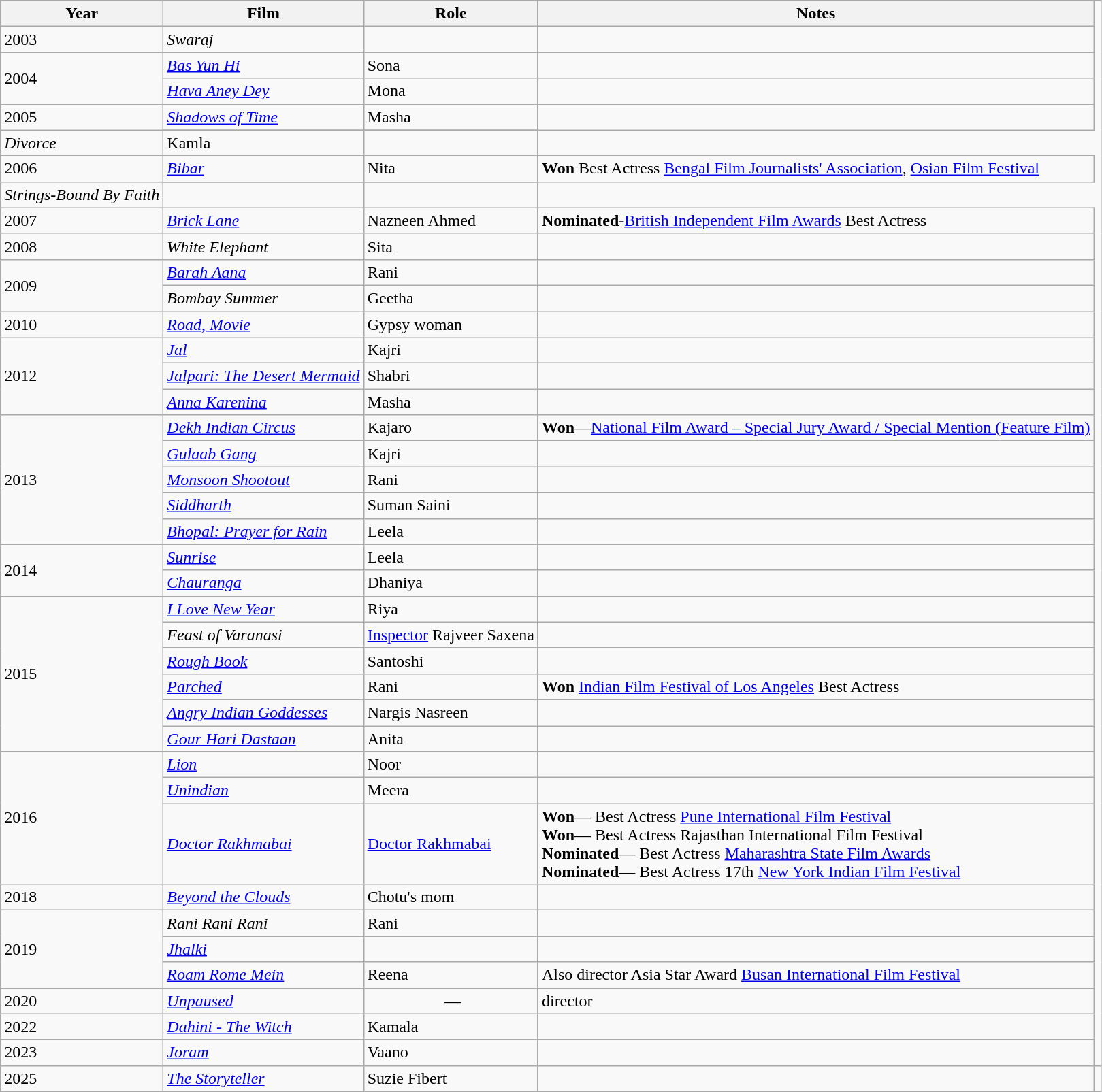<table class="wikitable">
<tr style="background:#CC--CCCC; text-align:center;">
<th>Year</th>
<th>Film</th>
<th>Role</th>
<th>Notes</th>
</tr>
<tr>
<td>2003</td>
<td><em>Swaraj</em></td>
<td></td>
<td></td>
</tr>
<tr>
<td rowspan="2">2004</td>
<td><em><a href='#'>Bas Yun Hi</a></em></td>
<td>Sona</td>
<td></td>
</tr>
<tr>
<td><em><a href='#'>Hava Aney Dey</a></em></td>
<td>Mona</td>
<td></td>
</tr>
<tr>
<td rowspan="2">2005</td>
<td><em><a href='#'>Shadows of Time</a></em></td>
<td>Masha</td>
<td></td>
</tr>
<tr>
</tr>
<tr>
<td><em>Divorce</em></td>
<td>Kamla</td>
<td></td>
</tr>
<tr>
<td rowspan="2">2006</td>
<td><em><a href='#'>Bibar</a></em></td>
<td>Nita</td>
<td><strong>Won</strong> Best Actress <a href='#'>Bengal Film Journalists' Association</a>, <a href='#'>Osian Film Festival</a></td>
</tr>
<tr>
</tr>
<tr>
<td><em>Strings-Bound By Faith</em></td>
<td></td>
<td></td>
</tr>
<tr>
<td>2007</td>
<td><em><a href='#'>Brick Lane</a></em></td>
<td>Nazneen Ahmed</td>
<td><strong>Nominated</strong>-<a href='#'>British Independent Film Awards</a> Best Actress</td>
</tr>
<tr>
<td>2008</td>
<td><em>White Elephant</em></td>
<td>Sita</td>
<td></td>
</tr>
<tr>
<td rowspan="2">2009</td>
<td><em><a href='#'>Barah Aana</a></em></td>
<td>Rani</td>
<td></td>
</tr>
<tr>
<td><em>Bombay Summer</em></td>
<td>Geetha</td>
<td></td>
</tr>
<tr>
<td>2010</td>
<td><em><a href='#'>Road, Movie</a></em></td>
<td>Gypsy woman</td>
<td></td>
</tr>
<tr>
<td rowspan="3">2012</td>
<td><em><a href='#'>Jal</a></em></td>
<td>Kajri</td>
<td></td>
</tr>
<tr>
<td><em><a href='#'>Jalpari: The Desert Mermaid</a></em></td>
<td>Shabri</td>
<td></td>
</tr>
<tr>
<td><em><a href='#'>Anna Karenina</a></em></td>
<td>Masha</td>
<td></td>
</tr>
<tr>
<td rowspan="5">2013</td>
<td><em><a href='#'>Dekh Indian Circus</a></em></td>
<td>Kajaro</td>
<td><strong>Won</strong>—<a href='#'>National Film Award – Special Jury Award / Special Mention (Feature Film)</a></td>
</tr>
<tr>
<td><em><a href='#'>Gulaab Gang</a></em></td>
<td>Kajri</td>
<td></td>
</tr>
<tr>
<td><em><a href='#'>Monsoon Shootout</a></em></td>
<td>Rani</td>
<td></td>
</tr>
<tr>
<td><em><a href='#'>Siddharth</a></em></td>
<td>Suman Saini</td>
<td></td>
</tr>
<tr>
<td><em><a href='#'>Bhopal: Prayer for Rain</a></em></td>
<td>Leela</td>
<td></td>
</tr>
<tr>
<td rowspan="2">2014</td>
<td><em><a href='#'>Sunrise</a></em></td>
<td>Leela</td>
<td></td>
</tr>
<tr>
<td><em><a href='#'>Chauranga</a></em></td>
<td>Dhaniya</td>
<td></td>
</tr>
<tr>
<td rowspan="6">2015</td>
<td><em><a href='#'>I Love New Year</a></em></td>
<td>Riya</td>
<td></td>
</tr>
<tr>
<td><em>Feast of Varanasi</em></td>
<td><a href='#'>Inspector</a> Rajveer Saxena</td>
<td></td>
</tr>
<tr>
<td><em><a href='#'>Rough Book</a></em></td>
<td>Santoshi</td>
<td></td>
</tr>
<tr>
<td><em><a href='#'>Parched</a></em></td>
<td>Rani</td>
<td><strong>Won</strong> <a href='#'>Indian Film Festival of Los Angeles</a> Best Actress</td>
</tr>
<tr>
<td><em><a href='#'>Angry Indian Goddesses</a></em></td>
<td>Nargis Nasreen</td>
<td></td>
</tr>
<tr>
<td><em><a href='#'>Gour Hari Dastaan</a></em></td>
<td>Anita</td>
<td></td>
</tr>
<tr>
<td rowspan="3">2016</td>
<td><em><a href='#'>Lion</a></em></td>
<td>Noor</td>
<td></td>
</tr>
<tr>
<td><em><a href='#'>Unindian</a></em></td>
<td>Meera</td>
<td></td>
</tr>
<tr>
<td><em><a href='#'>Doctor Rakhmabai</a></em></td>
<td><a href='#'>Doctor Rakhmabai</a></td>
<td><strong>Won</strong>— Best Actress <a href='#'>Pune International Film Festival</a><br><strong>Won</strong>— Best Actress Rajasthan International Film Festival<br><strong>Nominated</strong>— Best Actress <a href='#'>Maharashtra State Film Awards</a><br><strong>Nominated</strong>— Best Actress 17th <a href='#'>New York Indian Film Festival</a></td>
</tr>
<tr>
<td>2018</td>
<td><em><a href='#'>Beyond the Clouds</a></em></td>
<td>Chotu's mom</td>
<td></td>
</tr>
<tr>
<td rowspan="3">2019</td>
<td><em>Rani Rani Rani</em></td>
<td>Rani</td>
<td></td>
</tr>
<tr>
<td><em><a href='#'>Jhalki</a></em></td>
<td></td>
<td></td>
</tr>
<tr>
<td><em><a href='#'>Roam Rome Mein</a></em></td>
<td>Reena</td>
<td>Also director Asia Star Award <a href='#'>Busan International Film Festival</a></td>
</tr>
<tr>
<td>2020</td>
<td><em><a href='#'>Unpaused</a></em></td>
<td style="text-align:center;"> —</td>
<td>director</td>
</tr>
<tr>
<td>2022</td>
<td><em><a href='#'>Dahini - The Witch</a></em></td>
<td>Kamala</td>
<td></td>
</tr>
<tr>
<td>2023</td>
<td><em><a href='#'>Joram</a></em></td>
<td>Vaano</td>
<td></td>
</tr>
<tr>
<td>2025</td>
<td><em><a href='#'>The Storyteller</a></em></td>
<td>Suzie Fibert</td>
<td></td>
<td></td>
</tr>
</table>
